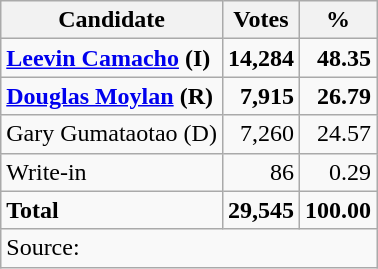<table class=wikitable style=text-align:right>
<tr>
<th>Candidate</th>
<th>Votes</th>
<th>%</th>
</tr>
<tr>
<td align=left><strong><a href='#'>Leevin Camacho</a> (I)</strong></td>
<td><strong>14,284</strong></td>
<td><strong>48.35</strong></td>
</tr>
<tr>
<td align=left><strong><a href='#'>Douglas Moylan</a> (R)</strong></td>
<td><strong>7,915</strong></td>
<td><strong>26.79</strong></td>
</tr>
<tr>
<td align=left>Gary Gumataotao (D)</td>
<td>7,260</td>
<td>24.57</td>
</tr>
<tr>
<td align=left>Write-in</td>
<td>86</td>
<td>0.29</td>
</tr>
<tr>
<td align=left><strong>Total</strong></td>
<td><strong>29,545</strong></td>
<td><strong>100.00</strong></td>
</tr>
<tr>
<td colspan=3 align=left>Source:  </td>
</tr>
</table>
